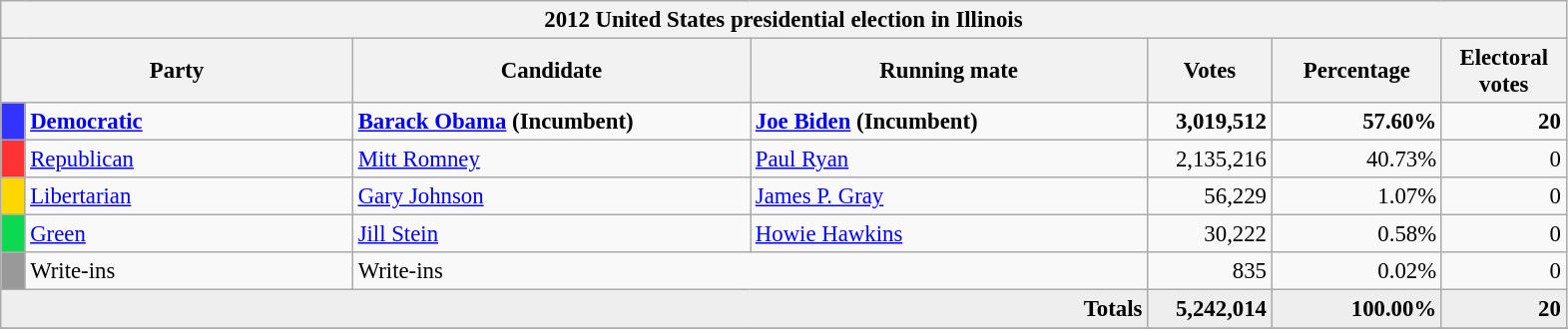<table class="wikitable" style="font-size: 95%;">
<tr>
<th colspan="7">2012 United States presidential election in Illinois</th>
</tr>
<tr>
<th colspan="2" style="width: 15em">Party</th>
<th style="width: 17em">Candidate</th>
<th style="width: 17em">Running mate</th>
<th style="width: 5em">Votes</th>
<th style="width: 7em">Percentage</th>
<th style="width: 5em">Electoral votes</th>
</tr>
<tr>
<th style="background-color:#3333FF; width: 3px"></th>
<td style="width: 130px"><strong><a href='#'>Democratic</a></strong></td>
<td><strong><a href='#'>Barack Obama</a></strong> <strong>(Incumbent)</strong></td>
<td><strong><a href='#'>Joe Biden</a></strong> <strong>(Incumbent)</strong></td>
<td align="right"><strong>3,019,512</strong></td>
<td align="right"><strong>57.60%</strong></td>
<td align="right"><strong>20</strong></td>
</tr>
<tr>
<th style="background-color:#FF3333; width: 3px"></th>
<td style="width: 130px"><a href='#'>Republican</a></td>
<td><a href='#'>Mitt Romney</a></td>
<td><a href='#'>Paul Ryan</a></td>
<td align="right">2,135,216</td>
<td align="right">40.73%</td>
<td align="right">0</td>
</tr>
<tr>
<th style="background-color:#FFD700; width: 3px"></th>
<td style="width: 130px"><a href='#'>Libertarian</a></td>
<td><a href='#'>Gary Johnson</a></td>
<td><a href='#'>James P. Gray</a></td>
<td align="right">56,229</td>
<td align="right">1.07%</td>
<td align="right">0</td>
</tr>
<tr>
<th style="background-color:#0BDA51; width: 3px"></th>
<td style="width: 130px"><a href='#'>Green</a></td>
<td><a href='#'>Jill Stein</a></td>
<td><a href='#'>Howie Hawkins</a></td>
<td align="right">30,222</td>
<td align="right">0.58%</td>
<td align="right">0</td>
</tr>
<tr>
<th style="background-color:#999999; width: 3px"></th>
<td style="width: 130px">Write-ins</td>
<td colspan="2">Write-ins</td>
<td align="right">835</td>
<td align="right">0.02%</td>
<td align="right">0</td>
</tr>
<tr bgcolor="#EEEEEE">
<td colspan="4" align="right"><strong>Totals</strong></td>
<td align="right"><strong>5,242,014</strong></td>
<td align="right"><strong>100.00%</strong></td>
<td align="right"><strong>20</strong></td>
</tr>
<tr bgcolor="#EEEEEE">
</tr>
</table>
